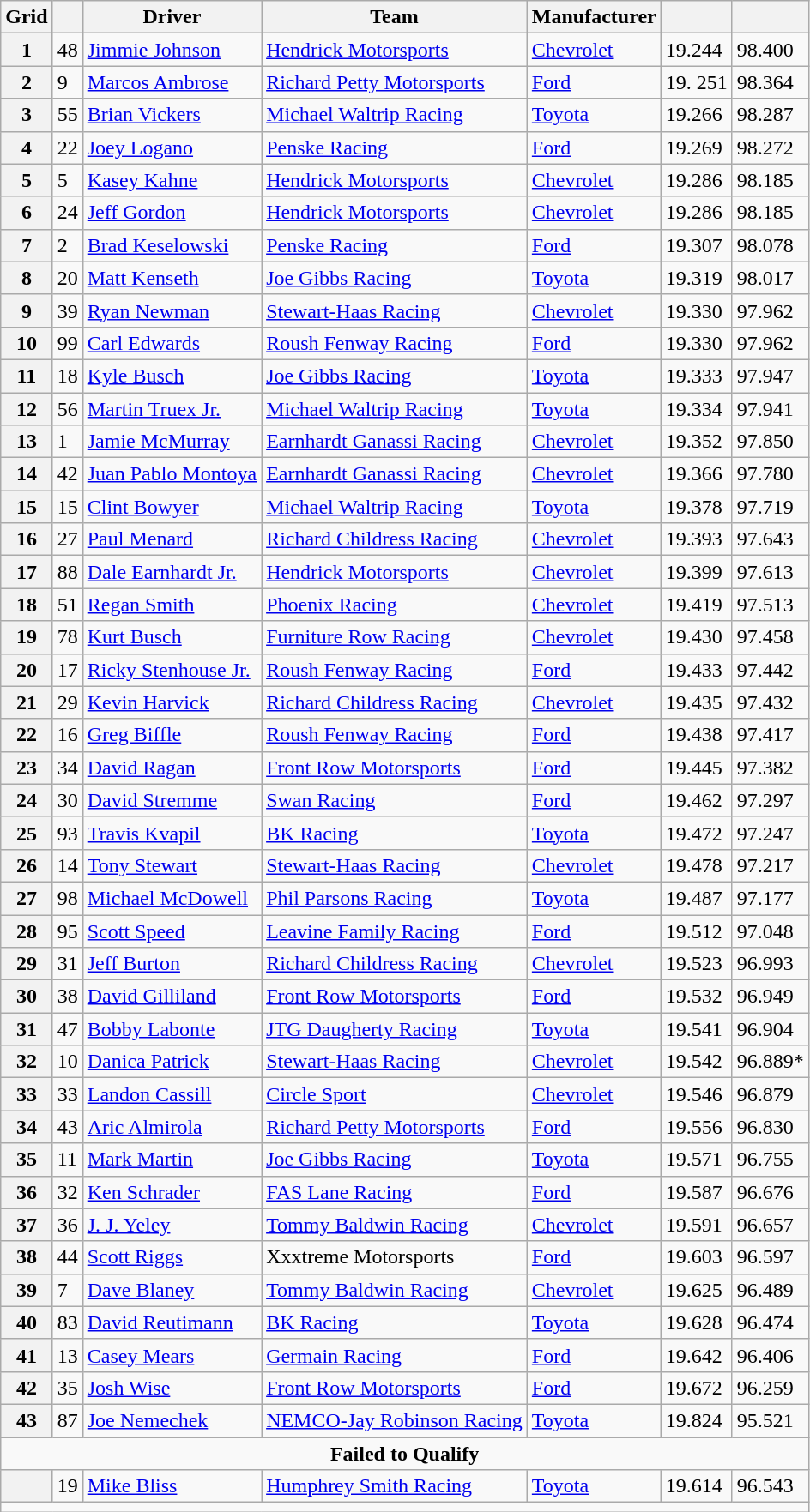<table class="wikitable">
<tr>
<th>Grid</th>
<th></th>
<th>Driver</th>
<th>Team</th>
<th>Manufacturer</th>
<th></th>
<th></th>
</tr>
<tr>
<th>1</th>
<td>48</td>
<td><a href='#'>Jimmie Johnson</a></td>
<td><a href='#'>Hendrick Motorsports</a></td>
<td><a href='#'>Chevrolet</a></td>
<td>19.244</td>
<td>98.400</td>
</tr>
<tr>
<th>2</th>
<td>9</td>
<td><a href='#'>Marcos Ambrose</a></td>
<td><a href='#'>Richard Petty Motorsports</a></td>
<td><a href='#'>Ford</a></td>
<td>19. 251</td>
<td>98.364</td>
</tr>
<tr>
<th>3</th>
<td>55</td>
<td><a href='#'>Brian Vickers</a></td>
<td><a href='#'>Michael Waltrip Racing</a></td>
<td><a href='#'>Toyota</a></td>
<td>19.266</td>
<td>98.287</td>
</tr>
<tr>
<th>4</th>
<td>22</td>
<td><a href='#'>Joey Logano</a></td>
<td><a href='#'>Penske Racing</a></td>
<td><a href='#'>Ford</a></td>
<td>19.269</td>
<td>98.272</td>
</tr>
<tr>
<th>5</th>
<td>5</td>
<td><a href='#'>Kasey Kahne</a></td>
<td><a href='#'>Hendrick Motorsports</a></td>
<td><a href='#'>Chevrolet</a></td>
<td>19.286</td>
<td>98.185</td>
</tr>
<tr>
<th>6</th>
<td>24</td>
<td><a href='#'>Jeff Gordon</a></td>
<td><a href='#'>Hendrick Motorsports</a></td>
<td><a href='#'>Chevrolet</a></td>
<td>19.286</td>
<td>98.185</td>
</tr>
<tr>
<th>7</th>
<td>2</td>
<td><a href='#'>Brad Keselowski</a></td>
<td><a href='#'>Penske Racing</a></td>
<td><a href='#'>Ford</a></td>
<td>19.307</td>
<td>98.078</td>
</tr>
<tr>
<th>8</th>
<td>20</td>
<td><a href='#'>Matt Kenseth</a></td>
<td><a href='#'>Joe Gibbs Racing</a></td>
<td><a href='#'>Toyota</a></td>
<td>19.319</td>
<td>98.017</td>
</tr>
<tr>
<th>9</th>
<td>39</td>
<td><a href='#'>Ryan Newman</a></td>
<td><a href='#'>Stewart-Haas Racing</a></td>
<td><a href='#'>Chevrolet</a></td>
<td>19.330</td>
<td>97.962</td>
</tr>
<tr>
<th>10</th>
<td>99</td>
<td><a href='#'>Carl Edwards</a></td>
<td><a href='#'>Roush Fenway Racing</a></td>
<td><a href='#'>Ford</a></td>
<td>19.330</td>
<td>97.962</td>
</tr>
<tr>
<th>11</th>
<td>18</td>
<td><a href='#'>Kyle Busch</a></td>
<td><a href='#'>Joe Gibbs Racing</a></td>
<td><a href='#'>Toyota</a></td>
<td>19.333</td>
<td>97.947</td>
</tr>
<tr>
<th>12</th>
<td>56</td>
<td><a href='#'>Martin Truex Jr.</a></td>
<td><a href='#'>Michael Waltrip Racing</a></td>
<td><a href='#'>Toyota</a></td>
<td>19.334</td>
<td>97.941</td>
</tr>
<tr>
<th>13</th>
<td>1</td>
<td><a href='#'>Jamie McMurray</a></td>
<td><a href='#'>Earnhardt Ganassi Racing</a></td>
<td><a href='#'>Chevrolet</a></td>
<td>19.352</td>
<td>97.850</td>
</tr>
<tr>
<th>14</th>
<td>42</td>
<td><a href='#'>Juan Pablo Montoya</a></td>
<td><a href='#'>Earnhardt Ganassi Racing</a></td>
<td><a href='#'>Chevrolet</a></td>
<td>19.366</td>
<td>97.780</td>
</tr>
<tr>
<th>15</th>
<td>15</td>
<td><a href='#'>Clint Bowyer</a></td>
<td><a href='#'>Michael Waltrip Racing</a></td>
<td><a href='#'>Toyota</a></td>
<td>19.378</td>
<td>97.719</td>
</tr>
<tr>
<th>16</th>
<td>27</td>
<td><a href='#'>Paul Menard</a></td>
<td><a href='#'>Richard Childress Racing</a></td>
<td><a href='#'>Chevrolet</a></td>
<td>19.393</td>
<td>97.643</td>
</tr>
<tr>
<th>17</th>
<td>88</td>
<td><a href='#'>Dale Earnhardt Jr.</a></td>
<td><a href='#'>Hendrick Motorsports</a></td>
<td><a href='#'>Chevrolet</a></td>
<td>19.399</td>
<td>97.613</td>
</tr>
<tr>
<th>18</th>
<td>51</td>
<td><a href='#'>Regan Smith</a></td>
<td><a href='#'>Phoenix Racing</a></td>
<td><a href='#'>Chevrolet</a></td>
<td>19.419</td>
<td>97.513</td>
</tr>
<tr>
<th>19</th>
<td>78</td>
<td><a href='#'>Kurt Busch</a></td>
<td><a href='#'>Furniture Row Racing</a></td>
<td><a href='#'>Chevrolet</a></td>
<td>19.430</td>
<td>97.458</td>
</tr>
<tr>
<th>20</th>
<td>17</td>
<td><a href='#'>Ricky Stenhouse Jr.</a></td>
<td><a href='#'>Roush Fenway Racing</a></td>
<td><a href='#'>Ford</a></td>
<td>19.433</td>
<td>97.442</td>
</tr>
<tr>
<th>21</th>
<td>29</td>
<td><a href='#'>Kevin Harvick</a></td>
<td><a href='#'>Richard Childress Racing</a></td>
<td><a href='#'>Chevrolet</a></td>
<td>19.435</td>
<td>97.432</td>
</tr>
<tr>
<th>22</th>
<td>16</td>
<td><a href='#'>Greg Biffle</a></td>
<td><a href='#'>Roush Fenway Racing</a></td>
<td><a href='#'>Ford</a></td>
<td>19.438</td>
<td>97.417</td>
</tr>
<tr>
<th>23</th>
<td>34</td>
<td><a href='#'>David Ragan</a></td>
<td><a href='#'>Front Row Motorsports</a></td>
<td><a href='#'>Ford</a></td>
<td>19.445</td>
<td>97.382</td>
</tr>
<tr>
<th>24</th>
<td>30</td>
<td><a href='#'>David Stremme</a></td>
<td><a href='#'>Swan Racing</a></td>
<td><a href='#'>Ford</a></td>
<td>19.462</td>
<td>97.297</td>
</tr>
<tr>
<th>25</th>
<td>93</td>
<td><a href='#'>Travis Kvapil</a></td>
<td><a href='#'>BK Racing</a></td>
<td><a href='#'>Toyota</a></td>
<td>19.472</td>
<td>97.247</td>
</tr>
<tr>
<th>26</th>
<td>14</td>
<td><a href='#'>Tony Stewart</a></td>
<td><a href='#'>Stewart-Haas Racing</a></td>
<td><a href='#'>Chevrolet</a></td>
<td>19.478</td>
<td>97.217</td>
</tr>
<tr>
<th>27</th>
<td>98</td>
<td><a href='#'>Michael McDowell</a></td>
<td><a href='#'>Phil Parsons Racing</a></td>
<td><a href='#'>Toyota</a></td>
<td>19.487</td>
<td>97.177</td>
</tr>
<tr>
<th>28</th>
<td>95</td>
<td><a href='#'>Scott Speed</a></td>
<td><a href='#'>Leavine Family Racing</a></td>
<td><a href='#'>Ford</a></td>
<td>19.512</td>
<td>97.048</td>
</tr>
<tr>
<th>29</th>
<td>31</td>
<td><a href='#'>Jeff Burton</a></td>
<td><a href='#'>Richard Childress Racing</a></td>
<td><a href='#'>Chevrolet</a></td>
<td>19.523</td>
<td>96.993</td>
</tr>
<tr>
<th>30</th>
<td>38</td>
<td><a href='#'>David Gilliland</a></td>
<td><a href='#'>Front Row Motorsports</a></td>
<td><a href='#'>Ford</a></td>
<td>19.532</td>
<td>96.949</td>
</tr>
<tr>
<th>31</th>
<td>47</td>
<td><a href='#'>Bobby Labonte</a></td>
<td><a href='#'>JTG Daugherty Racing</a></td>
<td><a href='#'>Toyota</a></td>
<td>19.541</td>
<td>96.904</td>
</tr>
<tr>
<th>32</th>
<td>10</td>
<td><a href='#'>Danica Patrick</a></td>
<td><a href='#'>Stewart-Haas Racing</a></td>
<td><a href='#'>Chevrolet</a></td>
<td>19.542</td>
<td>96.889*</td>
</tr>
<tr>
<th>33</th>
<td>33</td>
<td><a href='#'>Landon Cassill</a></td>
<td><a href='#'>Circle Sport</a></td>
<td><a href='#'>Chevrolet</a></td>
<td>19.546</td>
<td>96.879</td>
</tr>
<tr>
<th>34</th>
<td>43</td>
<td><a href='#'>Aric Almirola</a></td>
<td><a href='#'>Richard Petty Motorsports</a></td>
<td><a href='#'>Ford</a></td>
<td>19.556</td>
<td>96.830</td>
</tr>
<tr>
<th>35</th>
<td>11</td>
<td><a href='#'>Mark Martin</a></td>
<td><a href='#'>Joe Gibbs Racing</a></td>
<td><a href='#'>Toyota</a></td>
<td>19.571</td>
<td>96.755</td>
</tr>
<tr>
<th>36</th>
<td>32</td>
<td><a href='#'>Ken Schrader</a></td>
<td><a href='#'>FAS Lane Racing</a></td>
<td><a href='#'>Ford</a></td>
<td>19.587</td>
<td>96.676</td>
</tr>
<tr>
<th>37</th>
<td>36</td>
<td><a href='#'>J. J. Yeley</a></td>
<td><a href='#'>Tommy Baldwin Racing</a></td>
<td><a href='#'>Chevrolet</a></td>
<td>19.591</td>
<td>96.657</td>
</tr>
<tr>
<th>38</th>
<td>44</td>
<td><a href='#'>Scott Riggs</a></td>
<td>Xxxtreme Motorsports</td>
<td><a href='#'>Ford</a></td>
<td>19.603</td>
<td>96.597</td>
</tr>
<tr>
<th>39</th>
<td>7</td>
<td><a href='#'>Dave Blaney</a></td>
<td><a href='#'>Tommy Baldwin Racing</a></td>
<td><a href='#'>Chevrolet</a></td>
<td>19.625</td>
<td>96.489</td>
</tr>
<tr>
<th>40</th>
<td>83</td>
<td><a href='#'>David Reutimann</a></td>
<td><a href='#'>BK Racing</a></td>
<td><a href='#'>Toyota</a></td>
<td>19.628</td>
<td>96.474</td>
</tr>
<tr>
<th>41</th>
<td>13</td>
<td><a href='#'>Casey Mears</a></td>
<td><a href='#'>Germain Racing</a></td>
<td><a href='#'>Ford</a></td>
<td>19.642</td>
<td>96.406</td>
</tr>
<tr>
<th>42</th>
<td>35</td>
<td><a href='#'>Josh Wise</a></td>
<td><a href='#'>Front Row Motorsports</a></td>
<td><a href='#'>Ford</a></td>
<td>19.672</td>
<td>96.259</td>
</tr>
<tr>
<th>43</th>
<td>87</td>
<td><a href='#'>Joe Nemechek</a></td>
<td><a href='#'>NEMCO-Jay Robinson Racing</a></td>
<td><a href='#'>Toyota</a></td>
<td>19.824</td>
<td>95.521</td>
</tr>
<tr>
<td colspan="7" style="text-align:center;"><strong>Failed to Qualify</strong></td>
</tr>
<tr>
<th></th>
<td>19</td>
<td><a href='#'>Mike Bliss</a></td>
<td><a href='#'>Humphrey Smith Racing</a></td>
<td><a href='#'>Toyota</a></td>
<td>19.614</td>
<td>96.543</td>
</tr>
<tr>
<td colspan="8"></td>
</tr>
</table>
